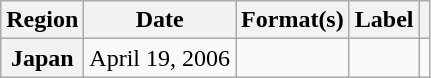<table class="wikitable plainrowheaders">
<tr>
<th scope="col">Region</th>
<th scope="col">Date</th>
<th scope="col">Format(s)</th>
<th scope="col">Label</th>
<th scope="col"></th>
</tr>
<tr>
<th scope="row">Japan</th>
<td>April 19, 2006</td>
<td></td>
<td></td>
<td align="center"></td>
</tr>
</table>
